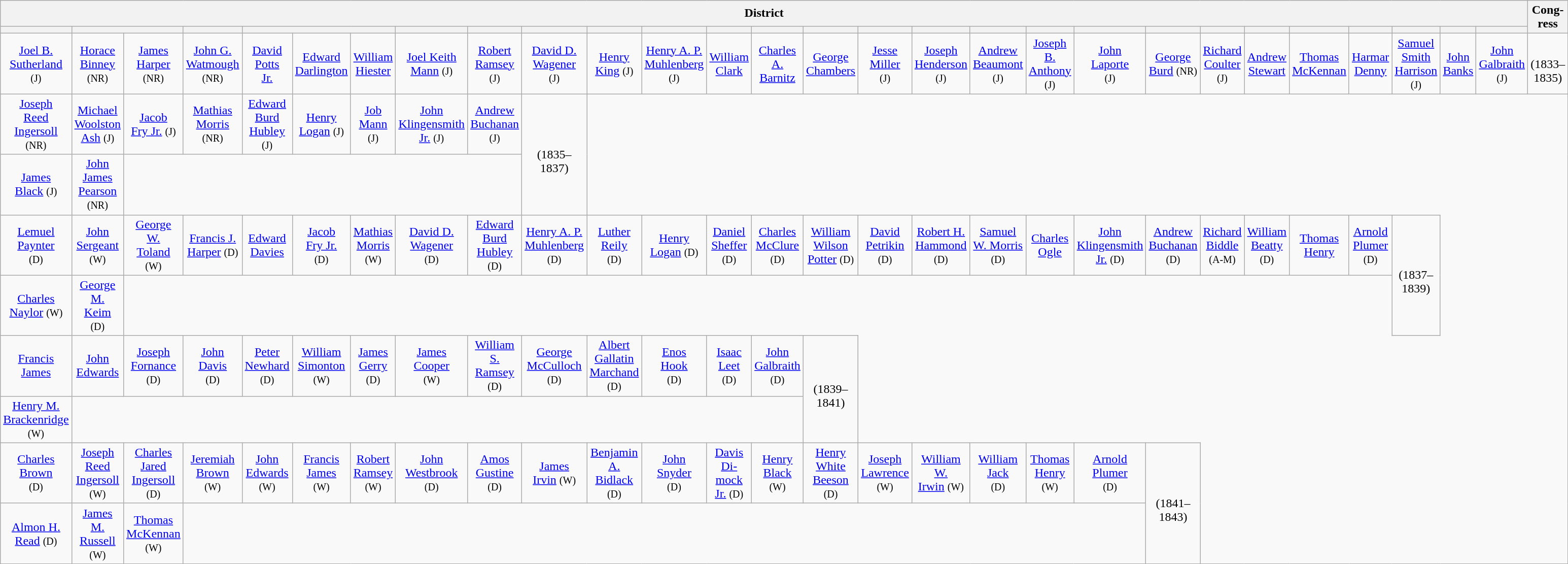<table class=wikitable style="text-align:center">
<tr>
<th colspan=28>District</th>
<th rowspan=2>Cong­ress</th>
</tr>
<tr>
<th></th>
<th colspan=2> </th>
<th></th>
<th colspan=3> </th>
<th></th>
<th></th>
<th></th>
<th></th>
<th></th>
<th></th>
<th></th>
<th></th>
<th></th>
<th></th>
<th></th>
<th></th>
<th></th>
<th></th>
<th></th>
<th></th>
<th></th>
<th></th>
<th></th>
<th></th>
<th></th>
</tr>
<tr style="height:3em">
<td><a href='#'>Joel B.<br>Sutherland</a><br><small>(J)</small></td>
<td><a href='#'>Horace<br>Binney</a> <small>(NR)</small></td>
<td><a href='#'>James<br>Harper</a><br><small>(NR)</small></td>
<td><a href='#'>John G.<br>Watmough</a> <small>(NR)</small></td>
<td><a href='#'>David<br>Potts<br>Jr.</a><br></td>
<td><a href='#'>Edward<br>Darlington</a><br></td>
<td><a href='#'>William<br>Hiester</a><br></td>
<td><a href='#'>Joel Keith<br>Mann</a> <small>(J)</small></td>
<td><a href='#'>Robert<br>Ramsey</a> <small>(J)</small></td>
<td><a href='#'>David D.<br>Wagener</a><br><small>(J)</small></td>
<td><a href='#'>Henry<br>King</a> <small>(J)</small></td>
<td><a href='#'>Henry A. P.<br>Muhlenberg</a><br><small>(J)</small></td>
<td><a href='#'>William<br>Clark</a><br></td>
<td><a href='#'>Charles A.<br>Barnitz</a> </td>
<td><a href='#'>George<br>Chambers</a><br></td>
<td><a href='#'>Jesse<br>Miller</a><br><small>(J)</small></td>
<td><a href='#'>Joseph<br>Henderson</a><br><small>(J)</small></td>
<td><a href='#'>Andrew<br>Beaumont</a><br><small>(J)</small></td>
<td><a href='#'>Joseph B.<br>Anthony</a><br><small>(J)</small></td>
<td><a href='#'>John<br>Laporte</a><br><small>(J)</small></td>
<td><a href='#'>George<br>Burd</a> <small>(NR)</small></td>
<td><a href='#'>Richard<br>Coulter</a> <small>(J)</small></td>
<td><a href='#'>Andrew<br>Stewart</a> </td>
<td><a href='#'>Thomas<br>McKennan</a><br></td>
<td><a href='#'>Harmar<br>Denny</a><br></td>
<td><a href='#'>Samuel<br>Smith<br>Harrison</a><br><small>(J)</small></td>
<td><a href='#'>John<br>Banks</a><br></td>
<td><a href='#'>John<br>Galbraith</a><br><small>(J)</small></td>
<td><strong></strong><br>(1833–1835)</td>
</tr>
<tr style="height:2em">
<td><a href='#'>Joseph<br>Reed<br>Ingersoll</a> <small>(NR)</small></td>
<td><a href='#'>Michael<br>Woolston<br>Ash</a> <small>(J)</small></td>
<td><a href='#'>Jacob<br>Fry Jr.</a> <small>(J)</small></td>
<td><a href='#'>Mathias<br>Morris</a><br><small>(NR)</small></td>
<td><a href='#'>Edward Burd<br>Hubley</a> <small>(J)</small></td>
<td><a href='#'>Henry<br>Logan</a> <small>(J)</small></td>
<td><a href='#'>Job<br>Mann</a> <small>(J)</small></td>
<td><a href='#'>John<br>Klingensmith<br>Jr.</a> <small>(J)</small></td>
<td><a href='#'>Andrew<br>Buchanan</a><br><small>(J)</small></td>
<td rowspan=2><strong></strong><br>(1835–1837)</td>
</tr>
<tr style="height:2em">
<td><a href='#'>James<br>Black</a> <small>(J)</small></td>
<td><a href='#'>John James<br>Pearson</a> <small>(NR)</small></td>
</tr>
<tr style="height:2em">
<td><a href='#'>Lemuel<br>Paynter</a><br><small>(D)</small></td>
<td><a href='#'>John<br>Sergeant</a><br><small>(W)</small></td>
<td><a href='#'>George<br>W.<br>Toland</a><br><small>(W)</small></td>
<td><a href='#'>Francis J.<br>Harper</a> <small>(D)</small></td>
<td><a href='#'>Edward<br>Davies</a><br></td>
<td><a href='#'>Jacob<br>Fry Jr.</a><br><small>(D)</small></td>
<td><a href='#'>Mathias<br>Morris</a><br><small>(W)</small></td>
<td><a href='#'>David D.<br>Wagener</a><br><small>(D)</small></td>
<td><a href='#'>Edward<br>Burd<br>Hubley</a> <small>(D)</small></td>
<td><a href='#'>Henry A. P.<br>Muhlenberg</a> <small>(D)</small></td>
<td><a href='#'>Luther<br>Reily</a><br><small>(D)</small></td>
<td><a href='#'>Henry<br>Logan</a> <small>(D)</small></td>
<td><a href='#'>Daniel<br>Sheffer</a><br><small>(D)</small></td>
<td><a href='#'>Charles<br>McClure</a><br><small>(D)</small></td>
<td><a href='#'>William<br>Wilson<br>Potter</a> <small>(D)</small></td>
<td><a href='#'>David<br>Petrikin</a><br><small>(D)</small></td>
<td><a href='#'>Robert H.<br>Hammond</a><br><small>(D)</small></td>
<td><a href='#'>Samuel<br>W. Morris</a><br><small>(D)</small></td>
<td><a href='#'>Charles<br>Ogle</a><br></td>
<td><a href='#'>John<br>Klingensmith<br>Jr.</a> <small>(D)</small></td>
<td><a href='#'>Andrew<br>Buchanan</a><br><small>(D)</small></td>
<td><a href='#'>Richard<br>Biddle</a><br><small>(A-M)</small></td>
<td><a href='#'>William<br>Beatty</a><br><small>(D)</small></td>
<td><a href='#'>Thomas<br>Henry</a><br></td>
<td><a href='#'>Arnold<br>Plumer</a><br><small>(D)</small></td>
<td rowspan=2><strong></strong><br>(1837–1839)</td>
</tr>
<tr style="height:2em">
<td><a href='#'>Charles<br>Naylor</a> <small>(W)</small></td>
<td><a href='#'>George M.<br>Keim</a><br><small>(D)</small></td>
</tr>
<tr style="height:3em">
<td><a href='#'>Francis<br>James</a><br></td>
<td><a href='#'>John<br>Edwards</a><br></td>
<td><a href='#'>Joseph<br>Fornance</a><br><small>(D)</small></td>
<td><a href='#'>John<br>Davis</a><br><small>(D)</small></td>
<td><a href='#'>Peter<br>Newhard</a><br><small>(D)</small></td>
<td><a href='#'>William<br>Simonton</a><br><small>(W)</small></td>
<td><a href='#'>James Gerry</a><br><small>(D)</small></td>
<td><a href='#'>James<br>Cooper</a><br><small>(W)</small></td>
<td><a href='#'>William S.<br>Ramsey</a> <small>(D)</small></td>
<td><a href='#'>George<br>McCulloch</a><br><small>(D)</small></td>
<td><a href='#'>Albert<br>Gallatin<br>Marchand</a><br><small>(D)</small></td>
<td><a href='#'>Enos<br>Hook</a><br><small>(D)</small></td>
<td><a href='#'>Isaac Leet</a><br><small>(D)</small></td>
<td><a href='#'>John<br>Galbraith</a><br><small>(D)</small></td>
<td rowspan=2><strong></strong><br>(1839–1841)</td>
</tr>
<tr style="height:2em">
<td><a href='#'>Henry M.<br>Brackenridge</a> <small>(W)</small></td>
</tr>
<tr style="height:3em">
<td><a href='#'>Charles<br>Brown</a><br><small>(D)</small></td>
<td><a href='#'>Joseph<br>Reed<br>Ingersoll</a><br><small>(W)</small></td>
<td><a href='#'>Charles<br>Jared<br>Ingersoll</a><br><small>(D)</small></td>
<td><a href='#'>Jeremiah<br>Brown</a><br><small>(W)</small></td>
<td><a href='#'>John<br>Edwards</a><br><small>(W)</small></td>
<td><a href='#'>Francis<br>James</a><br><small>(W)</small></td>
<td><a href='#'>Robert<br>Ramsey</a><br><small>(W)</small></td>
<td><a href='#'>John<br>Westbrook</a><br><small>(D)</small></td>
<td><a href='#'>Amos<br>Gustine</a><br><small>(D)</small></td>
<td><a href='#'>James<br>Irvin</a> <small>(W)</small></td>
<td><a href='#'>Benjamin<br>A.<br>Bidlack</a><br><small>(D)</small></td>
<td><a href='#'>John<br>Snyder</a><br><small>(D)</small></td>
<td><a href='#'>Davis Di-<br>mock Jr.</a> <small>(D)</small></td>
<td><a href='#'>Henry<br>Black</a> <small>(W)</small></td>
<td><a href='#'>Henry<br>White<br>Beeson</a><br><small>(D)</small></td>
<td><a href='#'>Joseph<br>Lawrence</a> <small>(W)</small></td>
<td><a href='#'>William W.<br>Irwin</a> <small>(W)</small></td>
<td><a href='#'>William<br>Jack</a><br><small>(D)</small></td>
<td><a href='#'>Thomas<br>Henry</a> <small>(W)</small></td>
<td><a href='#'>Arnold<br>Plumer</a><br><small>(D)</small></td>
<td rowspan=2><strong></strong><br>(1841–1843)</td>
</tr>
<tr style="height:2em">
<td><a href='#'>Almon H.<br>Read</a> <small>(D)</small></td>
<td><a href='#'>James M.<br>Russell</a> <small>(W)</small></td>
<td><a href='#'>Thomas<br>McKennan</a> <small>(W)</small></td>
</tr>
</table>
